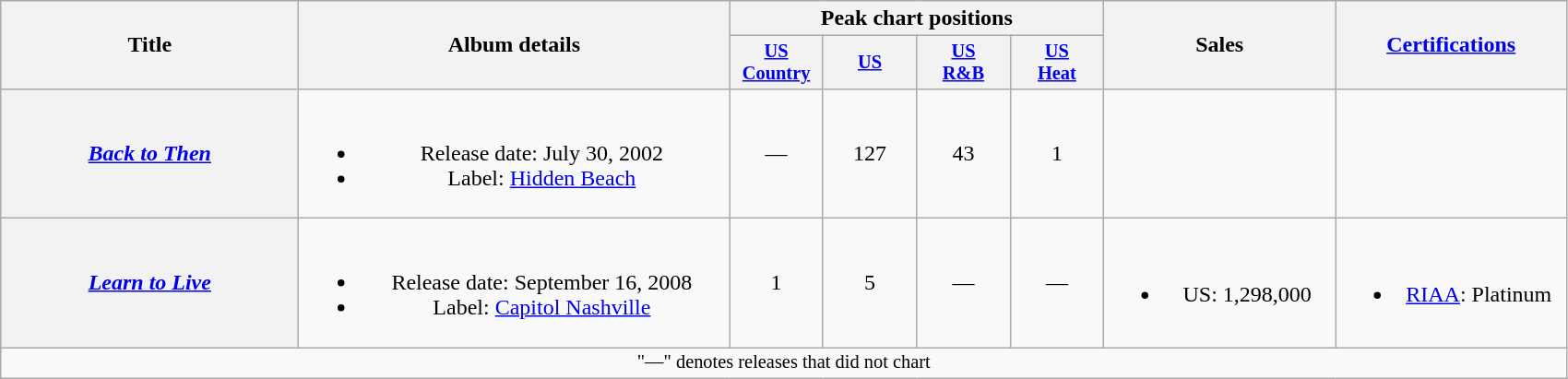<table class="wikitable plainrowheaders" style="text-align:center;" border="1">
<tr>
<th scope="col" rowspan="2" style="width:13em;">Title</th>
<th scope="col" rowspan="2" style="width:19em;">Album details</th>
<th scope="col" colspan="4">Peak chart positions</th>
<th scope="col" rowspan="2" style="width:10em;">Sales</th>
<th scope="col" rowspan="2" style="width:10em;"><a href='#'>Certifications</a></th>
</tr>
<tr>
<th scope="col" style="width:4.5em;font-size:85%;"><a href='#'>US Country</a><br></th>
<th scope="col" style="width:4.5em;font-size:85%;"><a href='#'>US</a><br></th>
<th scope="col" style="width:4.5em;font-size:85%;"><a href='#'>US<br>R&B</a><br></th>
<th scope="col" style="width:4.5em;font-size:85%;"><a href='#'>US<br>Heat</a><br></th>
</tr>
<tr>
<th scope="row"><em><a href='#'>Back to Then</a></em></th>
<td><br><ul><li>Release date: July 30, 2002</li><li>Label: <a href='#'>Hidden Beach</a></li></ul></td>
<td>—</td>
<td>127</td>
<td>43</td>
<td>1</td>
<td></td>
<td></td>
</tr>
<tr>
<th scope="row"><em><a href='#'>Learn to Live</a></em></th>
<td><br><ul><li>Release date: September 16, 2008</li><li>Label: <a href='#'>Capitol Nashville</a></li></ul></td>
<td>1</td>
<td>5</td>
<td>—</td>
<td>—</td>
<td><br><ul><li>US: 1,298,000</li></ul></td>
<td><br><ul><li><a href='#'>RIAA</a>: Platinum</li></ul></td>
</tr>
<tr>
<td colspan="10" style="font-size:85%">"—" denotes releases that did not chart</td>
</tr>
</table>
